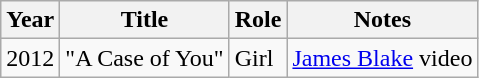<table class="wikitable sortable">
<tr>
<th>Year</th>
<th>Title</th>
<th>Role</th>
<th class="unsortable">Notes</th>
</tr>
<tr>
<td>2012</td>
<td>"A Case of You"</td>
<td>Girl</td>
<td><a href='#'>James Blake</a> video</td>
</tr>
</table>
